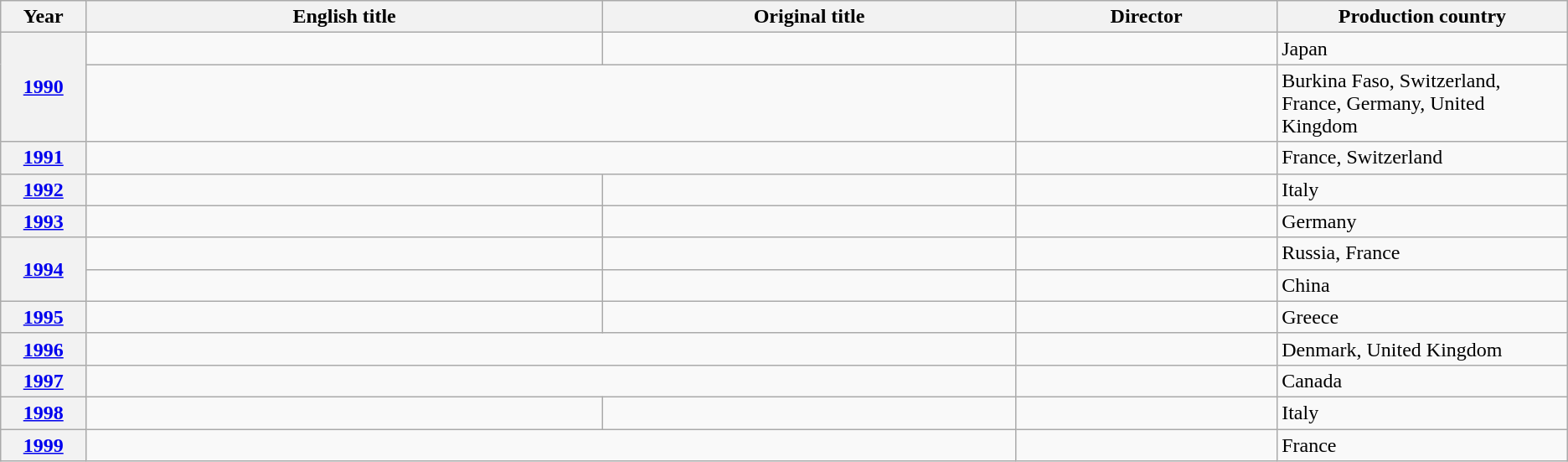<table class="wikitable unsortable">
<tr>
<th scope="col" style="width:1%;">Year</th>
<th scope="col" style="width:10%;">English title</th>
<th scope="col" style="width:8%;">Original title</th>
<th scope="col" style="width:5%;">Director</th>
<th scope="col" style="width:5%;" class="unsortable">Production country</th>
</tr>
<tr>
<th rowspan="2" style="text-align:center;"><a href='#'>1990</a></th>
<td></td>
<td></td>
<td></td>
<td>Japan</td>
</tr>
<tr>
<td colspan="2"></td>
<td></td>
<td>Burkina Faso, Switzerland, France, Germany, United Kingdom</td>
</tr>
<tr>
<th style="text-align:center;"><a href='#'>1991</a></th>
<td colspan="2"></td>
<td></td>
<td>France, Switzerland</td>
</tr>
<tr>
<th style="text-align:center;"><a href='#'>1992</a></th>
<td></td>
<td></td>
<td></td>
<td>Italy</td>
</tr>
<tr>
<th style="text-align:center;"><a href='#'>1993</a></th>
<td></td>
<td></td>
<td></td>
<td>Germany</td>
</tr>
<tr>
<th rowspan="2" style="text-align:center;"><a href='#'>1994</a></th>
<td></td>
<td></td>
<td></td>
<td>Russia, France</td>
</tr>
<tr>
<td></td>
<td></td>
<td></td>
<td>China</td>
</tr>
<tr>
<th style="text-align:center;"><a href='#'>1995</a></th>
<td></td>
<td></td>
<td></td>
<td>Greece</td>
</tr>
<tr>
<th style="text-align:center;"><a href='#'>1996</a></th>
<td colspan="2"></td>
<td></td>
<td>Denmark, United Kingdom</td>
</tr>
<tr>
<th style="text-align:center;"><a href='#'>1997</a></th>
<td colspan="2"></td>
<td></td>
<td>Canada</td>
</tr>
<tr>
<th style="text-align:center;"><a href='#'>1998</a></th>
<td></td>
<td></td>
<td></td>
<td>Italy</td>
</tr>
<tr>
<th style="text-align:center;"><a href='#'>1999</a></th>
<td colspan="2"></td>
<td></td>
<td>France</td>
</tr>
</table>
